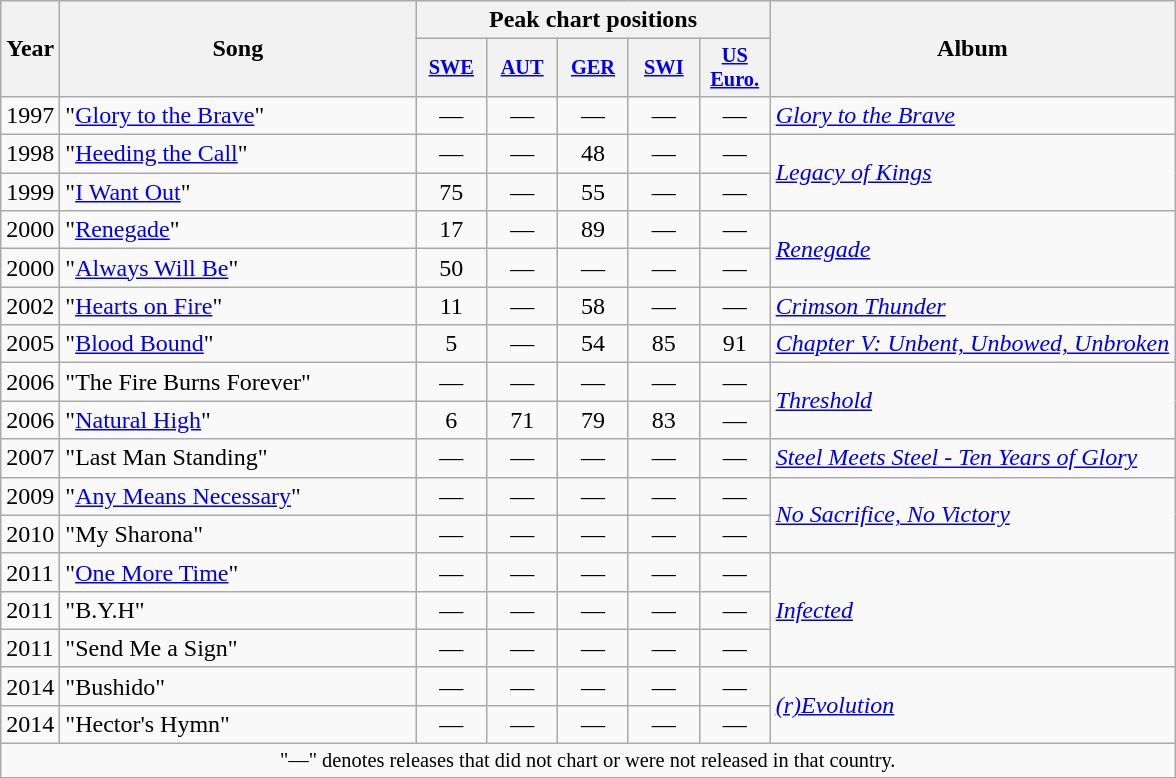<table class="wikitable">
<tr>
<th rowspan="2">Year</th>
<th rowspan="2" style="width:230px;">Song</th>
<th colspan="5">Peak chart positions</th>
<th rowspan="2">Album</th>
</tr>
<tr>
<th style="width:3em;font-size:85%;"><a href='#'>SWE</a><br></th>
<th style="width:3em;font-size:85%;"><a href='#'>AUT</a><br></th>
<th style="width:3em;font-size:85%;"><a href='#'>GER</a><br></th>
<th style="width:3em;font-size:85%;"><a href='#'>SWI</a><br></th>
<th style="width:3em;font-size:85%;"><a href='#'>US<br>Euro.</a><br></th>
</tr>
<tr>
<td>1997</td>
<td>"<a href='#'>Glory to the Brave</a>"</td>
<td style="text-align:center;">—</td>
<td style="text-align:center;">—</td>
<td style="text-align:center;">—</td>
<td style="text-align:center;">—</td>
<td style="text-align:center;">—</td>
<td><em><a href='#'>Glory to the Brave</a></em></td>
</tr>
<tr>
<td>1998</td>
<td>"<a href='#'>Heeding the Call</a>"</td>
<td style="text-align:center;">—</td>
<td style="text-align:center;">—</td>
<td style="text-align:center;">48</td>
<td style="text-align:center;">—</td>
<td style="text-align:center;">—</td>
<td rowspan="2"><em><a href='#'>Legacy of Kings</a></em></td>
</tr>
<tr>
<td>1999</td>
<td>"<a href='#'>I Want Out</a>"</td>
<td style="text-align:center;">75</td>
<td style="text-align:center;">—</td>
<td style="text-align:center;">55</td>
<td style="text-align:center;">—</td>
<td style="text-align:center;">—</td>
</tr>
<tr>
<td>2000</td>
<td>"<a href='#'>Renegade</a>"</td>
<td style="text-align:center;">17</td>
<td style="text-align:center;">—</td>
<td style="text-align:center;">89</td>
<td style="text-align:center;">—</td>
<td style="text-align:center;">—</td>
<td rowspan="2"><em><a href='#'>Renegade</a></em></td>
</tr>
<tr>
<td>2000</td>
<td>"<a href='#'>Always Will Be</a>"</td>
<td style="text-align:center;">50</td>
<td style="text-align:center;">—</td>
<td style="text-align:center;">—</td>
<td style="text-align:center;">—</td>
<td style="text-align:center;">—</td>
</tr>
<tr>
<td>2002</td>
<td>"<a href='#'>Hearts on Fire</a>"</td>
<td style="text-align:center;">11</td>
<td style="text-align:center;">—</td>
<td style="text-align:center;">58</td>
<td style="text-align:center;">—</td>
<td style="text-align:center;">—</td>
<td><em><a href='#'>Crimson Thunder</a></em></td>
</tr>
<tr>
<td>2005</td>
<td>"<a href='#'>Blood Bound</a>"</td>
<td style="text-align:center;">5</td>
<td style="text-align:center;">—</td>
<td style="text-align:center;">54</td>
<td style="text-align:center;">85</td>
<td style="text-align:center;">91</td>
<td><em><a href='#'>Chapter V: Unbent, Unbowed, Unbroken</a></em></td>
</tr>
<tr>
<td>2006</td>
<td>"The Fire Burns Forever"</td>
<td style="text-align:center;">—</td>
<td style="text-align:center;">—</td>
<td style="text-align:center;">—</td>
<td style="text-align:center;">—</td>
<td style="text-align:center;">—</td>
<td rowspan="2"><em><a href='#'>Threshold</a></em></td>
</tr>
<tr>
<td>2006</td>
<td>"<a href='#'>Natural High</a>"</td>
<td style="text-align:center;">6</td>
<td style="text-align:center;">71</td>
<td style="text-align:center;">79</td>
<td style="text-align:center;">83</td>
<td style="text-align:center;">—</td>
</tr>
<tr>
<td>2007</td>
<td>"Last Man Standing"</td>
<td style="text-align:center;">—</td>
<td style="text-align:center;">—</td>
<td style="text-align:center;">—</td>
<td style="text-align:center;">—</td>
<td style="text-align:center;">—</td>
<td><em><a href='#'>Steel Meets Steel - Ten Years of Glory</a></em></td>
</tr>
<tr>
<td>2009</td>
<td>"<a href='#'>Any Means Necessary</a>"</td>
<td style="text-align:center;">—</td>
<td style="text-align:center;">—</td>
<td style="text-align:center;">—</td>
<td style="text-align:center;">—</td>
<td style="text-align:center;">—</td>
<td rowspan="2"><em><a href='#'>No Sacrifice, No Victory</a></em></td>
</tr>
<tr>
<td>2010</td>
<td>"My Sharona"</td>
<td style="text-align:center;">—</td>
<td style="text-align:center;">—</td>
<td style="text-align:center;">—</td>
<td style="text-align:center;">—</td>
<td style="text-align:center;">—</td>
</tr>
<tr>
<td>2011</td>
<td>"<a href='#'>One More Time</a>"</td>
<td style="text-align:center;">—</td>
<td style="text-align:center;">—</td>
<td style="text-align:center;">—</td>
<td style="text-align:center;">—</td>
<td style="text-align:center;">—</td>
<td rowspan="3"><em><a href='#'>Infected</a></em></td>
</tr>
<tr>
<td>2011</td>
<td>"B.Y.H"</td>
<td style="text-align:center;">—</td>
<td style="text-align:center;">—</td>
<td style="text-align:center;">—</td>
<td style="text-align:center;">—</td>
<td style="text-align:center;">—</td>
</tr>
<tr>
<td>2011</td>
<td>"Send Me a Sign"</td>
<td style="text-align:center;">—</td>
<td style="text-align:center;">—</td>
<td style="text-align:center;">—</td>
<td style="text-align:center;">—</td>
<td style="text-align:center;">—</td>
</tr>
<tr>
<td>2014</td>
<td>"Bushido"</td>
<td style="text-align:center;">—</td>
<td style="text-align:center;">—</td>
<td style="text-align:center;">—</td>
<td style="text-align:center;">—</td>
<td style="text-align:center;">—</td>
<td rowspan="2"><em><a href='#'>(r)Evolution</a></em></td>
</tr>
<tr>
<td>2014</td>
<td>"Hector's Hymn"</td>
<td style="text-align:center;">—</td>
<td style="text-align:center;">—</td>
<td style="text-align:center;">—</td>
<td style="text-align:center;">—</td>
<td style="text-align:center;">—</td>
</tr>
<tr>
<td colspan="9" style="text-align:center; font-size:85%;">"—" denotes releases that did not chart or were not released in that country.</td>
</tr>
</table>
